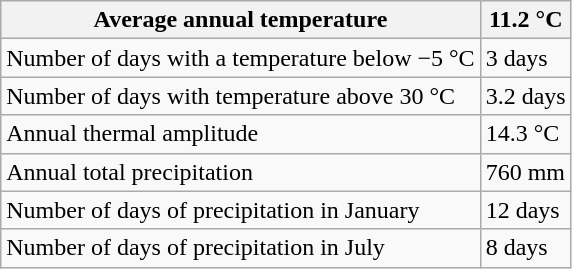<table class="wikitable">
<tr>
<th>Average annual temperature</th>
<th>11.2 °C</th>
</tr>
<tr>
<td>Number of days with a temperature below −5 °C</td>
<td>3 days</td>
</tr>
<tr>
<td>Number of days with temperature above 30 °C</td>
<td>3.2 days</td>
</tr>
<tr>
<td>Annual thermal amplitude</td>
<td>14.3 °C</td>
</tr>
<tr>
<td>Annual total precipitation</td>
<td>760 mm</td>
</tr>
<tr>
<td>Number of days of precipitation in January</td>
<td>12 days</td>
</tr>
<tr>
<td>Number of days of precipitation in July</td>
<td>8 days</td>
</tr>
</table>
